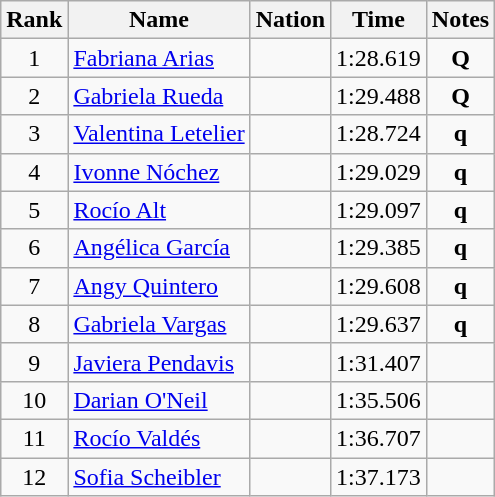<table class="wikitable sortable">
<tr>
<th>Rank</th>
<th>Name</th>
<th>Nation</th>
<th>Time</th>
<th>Notes</th>
</tr>
<tr>
<td align="center">1</td>
<td><a href='#'>Fabriana Arias</a></td>
<td></td>
<td align="center">1:28.619</td>
<td align="center"><strong>Q</strong></td>
</tr>
<tr>
<td align="center">2</td>
<td><a href='#'>Gabriela Rueda</a></td>
<td></td>
<td align="center">1:29.488</td>
<td align="center"><strong>Q</strong></td>
</tr>
<tr>
<td align="center">3</td>
<td><a href='#'>Valentina Letelier</a></td>
<td></td>
<td align="center">1:28.724</td>
<td align="center"><strong>q</strong></td>
</tr>
<tr>
<td align="center">4</td>
<td><a href='#'>Ivonne Nóchez</a></td>
<td></td>
<td align="center">1:29.029</td>
<td align="center"><strong>q</strong></td>
</tr>
<tr>
<td align="center">5</td>
<td><a href='#'>Rocío Alt</a></td>
<td></td>
<td align="center">1:29.097</td>
<td align="center"><strong>q</strong></td>
</tr>
<tr>
<td align="center">6</td>
<td><a href='#'>Angélica García</a></td>
<td></td>
<td align="center">1:29.385</td>
<td align="center"><strong>q</strong></td>
</tr>
<tr>
<td align="center">7</td>
<td><a href='#'>Angy Quintero</a></td>
<td></td>
<td align="center">1:29.608</td>
<td align="center"><strong>q</strong></td>
</tr>
<tr>
<td align="center">8</td>
<td><a href='#'>Gabriela Vargas</a></td>
<td></td>
<td align="center">1:29.637</td>
<td align="center"><strong>q</strong></td>
</tr>
<tr>
<td align="center">9</td>
<td><a href='#'>Javiera Pendavis</a></td>
<td></td>
<td align="center">1:31.407</td>
<td align="center"></td>
</tr>
<tr>
<td align="center">10</td>
<td><a href='#'>Darian O'Neil</a></td>
<td></td>
<td align="center">1:35.506</td>
<td align="center"></td>
</tr>
<tr>
<td align="center">11</td>
<td><a href='#'>Rocío Valdés</a></td>
<td></td>
<td align="center">1:36.707</td>
<td align="center"></td>
</tr>
<tr>
<td align="center">12</td>
<td><a href='#'>Sofia Scheibler</a></td>
<td></td>
<td align="center">1:37.173</td>
<td align="center"></td>
</tr>
</table>
